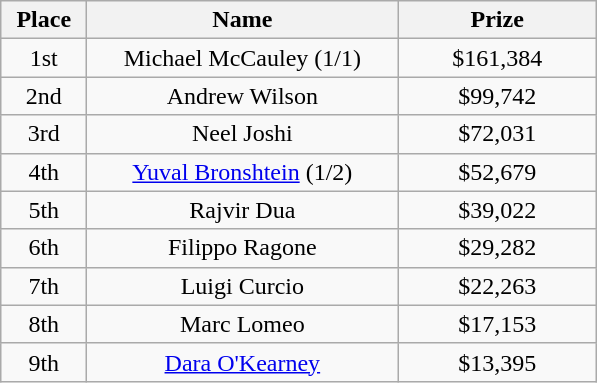<table class="wikitable">
<tr>
<th width="50">Place</th>
<th width="200">Name</th>
<th width="125">Prize</th>
</tr>
<tr>
<td align = "center">1st</td>
<td align = "center">Michael McCauley (1/1)</td>
<td align="center">$161,384</td>
</tr>
<tr>
<td align = "center">2nd</td>
<td align = "center">Andrew Wilson</td>
<td align="center">$99,742</td>
</tr>
<tr>
<td align = "center">3rd</td>
<td align = "center">Neel Joshi</td>
<td align="center">$72,031</td>
</tr>
<tr>
<td align = "center">4th</td>
<td align = "center"><a href='#'>Yuval Bronshtein</a> (1/2)</td>
<td align="center">$52,679</td>
</tr>
<tr>
<td align = "center">5th</td>
<td align = "center">Rajvir Dua</td>
<td align="center">$39,022</td>
</tr>
<tr>
<td align = "center">6th</td>
<td align = "center">Filippo Ragone</td>
<td align="center">$29,282</td>
</tr>
<tr>
<td align = "center">7th</td>
<td align = "center">Luigi Curcio</td>
<td align="center">$22,263</td>
</tr>
<tr>
<td align = "center">8th</td>
<td align = "center">Marc Lomeo</td>
<td align="center">$17,153</td>
</tr>
<tr>
<td align = "center">9th</td>
<td align = "center"><a href='#'>Dara O'Kearney</a></td>
<td align="center">$13,395</td>
</tr>
</table>
